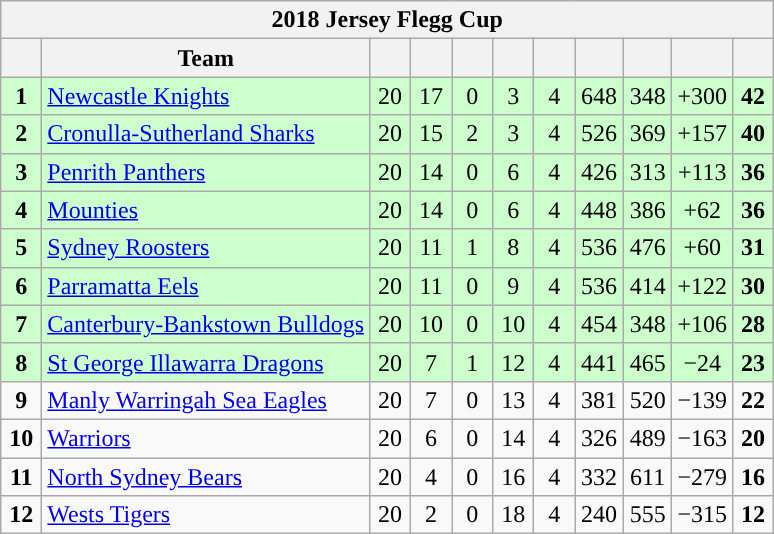<table class="wikitable" style="text-align:center;">
<tr>
<th colspan="11">2018 Jersey Flegg Cup</th>
</tr>
<tr>
<th width="20"></th>
<th>Team</th>
<th width="20"></th>
<th width="20"></th>
<th width="20"></th>
<th width="20"></th>
<th width="20"></th>
<th width="25"></th>
<th width="25"></th>
<th width="30"></th>
<th width="20"></th>
</tr>
<tr style="background: #ccffcc;">
<td><strong>1</strong></td>
<td style="text-align:left;"> <a href='#'>Newcastle Knights</a></td>
<td>20</td>
<td>17</td>
<td>0</td>
<td>3</td>
<td>4</td>
<td>648</td>
<td>348</td>
<td>+300</td>
<td><strong>42</strong></td>
</tr>
<tr style="background: #ccffcc;">
<td><strong>2</strong></td>
<td style="text-align:left;"> <a href='#'>Cronulla-Sutherland Sharks</a></td>
<td>20</td>
<td>15</td>
<td>2</td>
<td>3</td>
<td>4</td>
<td>526</td>
<td>369</td>
<td>+157</td>
<td><strong>40</strong></td>
</tr>
<tr style="background: #ccffcc;">
<td><strong>3</strong></td>
<td style="text-align:left;"> <a href='#'>Penrith Panthers</a></td>
<td>20</td>
<td>14</td>
<td>0</td>
<td>6</td>
<td>4</td>
<td>426</td>
<td>313</td>
<td>+113</td>
<td><strong>36</strong></td>
</tr>
<tr style="background: #ccffcc;">
<td><strong>4</strong></td>
<td style="text-align:left;"> <a href='#'>Mounties</a></td>
<td>20</td>
<td>14</td>
<td>0</td>
<td>6</td>
<td>4</td>
<td>448</td>
<td>386</td>
<td>+62</td>
<td><strong>36</strong></td>
</tr>
<tr style="background: #ccffcc;">
<td><strong>5</strong></td>
<td style="text-align:left;"> <a href='#'>Sydney Roosters</a></td>
<td>20</td>
<td>11</td>
<td>1</td>
<td>8</td>
<td>4</td>
<td>536</td>
<td>476</td>
<td>+60</td>
<td><strong>31</strong></td>
</tr>
<tr style="background: #ccffcc;">
<td><strong>6</strong></td>
<td style="text-align:left;"> <a href='#'>Parramatta Eels</a></td>
<td>20</td>
<td>11</td>
<td>0</td>
<td>9</td>
<td>4</td>
<td>536</td>
<td>414</td>
<td>+122</td>
<td><strong>30</strong></td>
</tr>
<tr style="background: #ccffcc;">
<td><strong>7</strong></td>
<td style="text-align:left;"> <a href='#'>Canterbury-Bankstown Bulldogs</a></td>
<td>20</td>
<td>10</td>
<td>0</td>
<td>10</td>
<td>4</td>
<td>454</td>
<td>348</td>
<td>+106</td>
<td><strong>28</strong></td>
</tr>
<tr style="background: #ccffcc;">
<td><strong>8</strong></td>
<td style="text-align:left;"> <a href='#'>St George Illawarra Dragons</a></td>
<td>20</td>
<td>7</td>
<td>1</td>
<td>12</td>
<td>4</td>
<td>441</td>
<td>465</td>
<td>−24</td>
<td><strong>23</strong></td>
</tr>
<tr style="background:">
<td><strong>9</strong></td>
<td style="text-align:left;"> <a href='#'>Manly Warringah Sea Eagles</a></td>
<td>20</td>
<td>7</td>
<td>0</td>
<td>13</td>
<td>4</td>
<td>381</td>
<td>520</td>
<td>−139</td>
<td><strong>22</strong></td>
</tr>
<tr style="background:">
<td><strong>10</strong></td>
<td style="text-align:left;"> <a href='#'>Warriors</a></td>
<td>20</td>
<td>6</td>
<td>0</td>
<td>14</td>
<td>4</td>
<td>326</td>
<td>489</td>
<td>−163</td>
<td><strong>20</strong></td>
</tr>
<tr style="background:">
<td><strong>11</strong></td>
<td style="text-align:left;"> <a href='#'>North Sydney Bears</a></td>
<td>20</td>
<td>4</td>
<td>0</td>
<td>16</td>
<td>4</td>
<td>332</td>
<td>611</td>
<td>−279</td>
<td><strong>16</strong></td>
</tr>
<tr style="background:">
<td><strong>12</strong></td>
<td style="text-align:left;"> <a href='#'>Wests Tigers</a></td>
<td>20</td>
<td>2</td>
<td>0</td>
<td>18</td>
<td>4</td>
<td>240</td>
<td>555</td>
<td>−315</td>
<td><strong>12</strong></td>
</tr>
</table>
